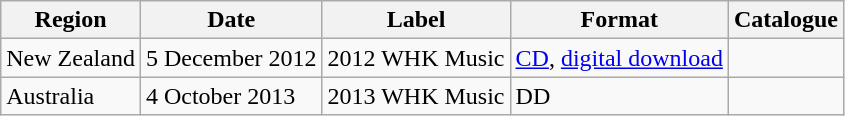<table class="wikitable">
<tr>
<th>Region</th>
<th>Date</th>
<th>Label</th>
<th>Format</th>
<th>Catalogue</th>
</tr>
<tr>
<td>New Zealand</td>
<td>5 December 2012</td>
<td>2012 WHK Music</td>
<td><a href='#'>CD</a>, <a href='#'>digital download</a></td>
<td></td>
</tr>
<tr>
<td>Australia</td>
<td>4 October 2013</td>
<td>2013 WHK Music</td>
<td>DD</td>
<td></td>
</tr>
</table>
